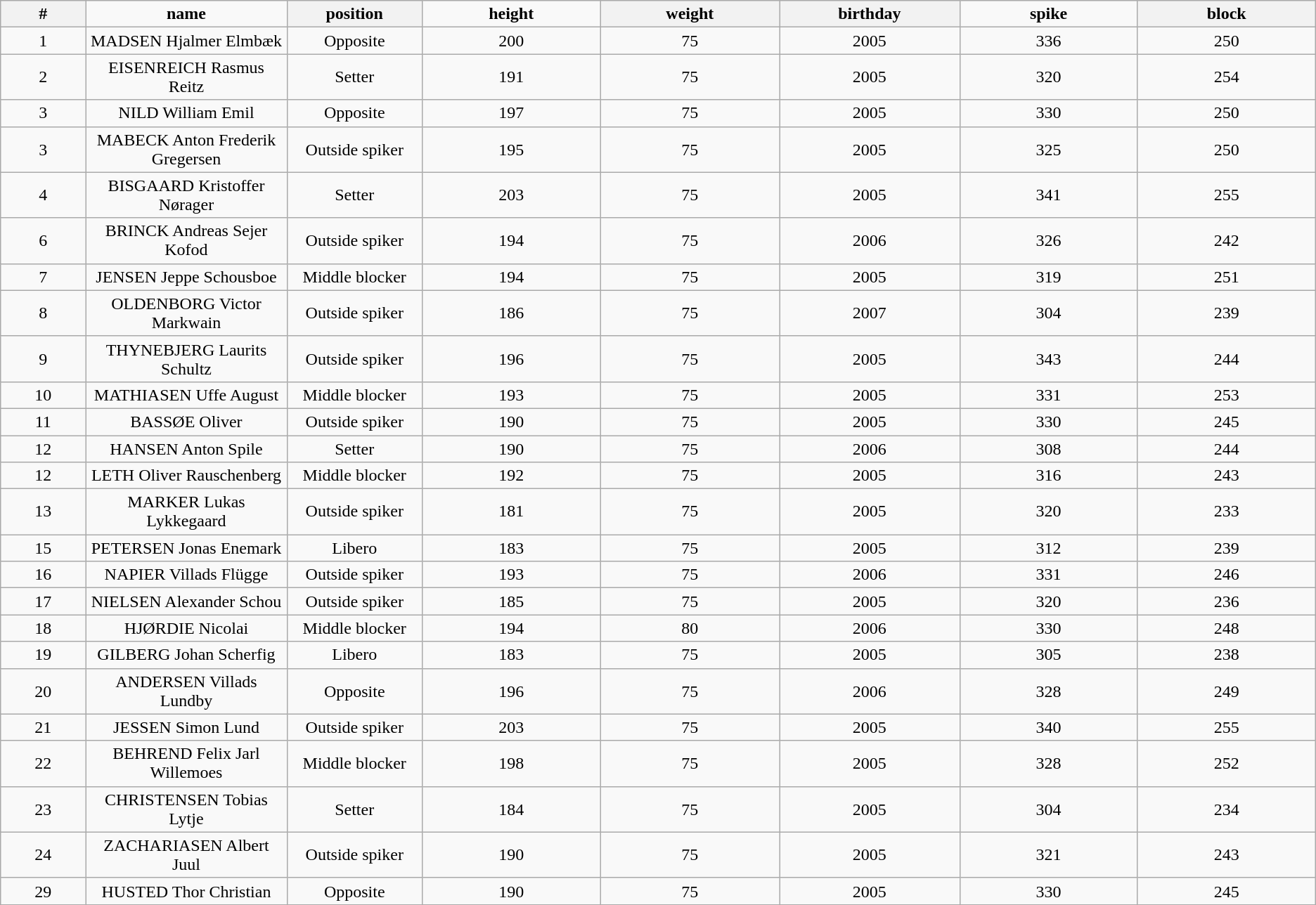<table class="wikitable sortable" style="text-align:center;">
<tr>
<th style="width:5em">#</th>
<td style="width:12em"><strong>name</strong></td>
<th style="width:8em"><strong>position</strong></th>
<td style="width:11em"><strong>height</strong></td>
<th style="width:11em"><strong>weight</strong></th>
<th style="width:11em"><strong>birthday</strong></th>
<td style="width:11em"><strong>spike</strong></td>
<th style="width:11em"><strong>block</strong></th>
</tr>
<tr>
<td>1</td>
<td>MADSEN Hjalmer Elmbæk</td>
<td>Opposite</td>
<td>200</td>
<td>75</td>
<td>2005</td>
<td>336</td>
<td>250</td>
</tr>
<tr>
<td>2</td>
<td>EISENREICH Rasmus Reitz</td>
<td>Setter</td>
<td>191</td>
<td>75</td>
<td>2005</td>
<td>320</td>
<td>254</td>
</tr>
<tr>
<td>3</td>
<td>NILD William Emil</td>
<td>Opposite</td>
<td>197</td>
<td>75</td>
<td>2005</td>
<td>330</td>
<td>250</td>
</tr>
<tr>
<td>3</td>
<td>MABECK Anton Frederik Gregersen</td>
<td>Outside spiker</td>
<td>195</td>
<td>75</td>
<td>2005</td>
<td>325</td>
<td>250</td>
</tr>
<tr>
<td>4</td>
<td>BISGAARD Kristoffer Nørager</td>
<td>Setter</td>
<td>203</td>
<td>75</td>
<td>2005</td>
<td>341</td>
<td>255</td>
</tr>
<tr>
<td>6</td>
<td>BRINCK Andreas Sejer Kofod</td>
<td>Outside spiker</td>
<td>194</td>
<td>75</td>
<td>2006</td>
<td>326</td>
<td>242</td>
</tr>
<tr>
<td>7</td>
<td>JENSEN Jeppe Schousboe</td>
<td>Middle blocker</td>
<td>194</td>
<td>75</td>
<td>2005</td>
<td>319</td>
<td>251</td>
</tr>
<tr>
<td>8</td>
<td>OLDENBORG Victor Markwain</td>
<td>Outside spiker</td>
<td>186</td>
<td>75</td>
<td>2007</td>
<td>304</td>
<td>239</td>
</tr>
<tr>
<td>9</td>
<td>THYNEBJERG Laurits Schultz</td>
<td>Outside spiker</td>
<td>196</td>
<td>75</td>
<td>2005</td>
<td>343</td>
<td>244</td>
</tr>
<tr>
<td>10</td>
<td>MATHIASEN Uffe August</td>
<td>Middle blocker</td>
<td>193</td>
<td>75</td>
<td>2005</td>
<td>331</td>
<td>253</td>
</tr>
<tr>
<td>11</td>
<td>BASSØE Oliver</td>
<td>Outside spiker</td>
<td>190</td>
<td>75</td>
<td>2005</td>
<td>330</td>
<td>245</td>
</tr>
<tr>
<td>12</td>
<td>HANSEN Anton Spile</td>
<td>Setter</td>
<td>190</td>
<td>75</td>
<td>2006</td>
<td>308</td>
<td>244</td>
</tr>
<tr>
<td>12</td>
<td>LETH Oliver Rauschenberg</td>
<td>Middle blocker</td>
<td>192</td>
<td>75</td>
<td>2005</td>
<td>316</td>
<td>243</td>
</tr>
<tr>
<td>13</td>
<td>MARKER Lukas Lykkegaard</td>
<td>Outside spiker</td>
<td>181</td>
<td>75</td>
<td>2005</td>
<td>320</td>
<td>233</td>
</tr>
<tr>
<td>15</td>
<td>PETERSEN Jonas Enemark</td>
<td>Libero</td>
<td>183</td>
<td>75</td>
<td>2005</td>
<td>312</td>
<td>239</td>
</tr>
<tr>
<td>16</td>
<td>NAPIER Villads Flügge</td>
<td>Outside spiker</td>
<td>193</td>
<td>75</td>
<td>2006</td>
<td>331</td>
<td>246</td>
</tr>
<tr>
<td>17</td>
<td>NIELSEN Alexander Schou</td>
<td>Outside spiker</td>
<td>185</td>
<td>75</td>
<td>2005</td>
<td>320</td>
<td>236</td>
</tr>
<tr>
<td>18</td>
<td>HJØRDIE Nicolai</td>
<td>Middle blocker</td>
<td>194</td>
<td>80</td>
<td>2006</td>
<td>330</td>
<td>248</td>
</tr>
<tr>
<td>19</td>
<td>GILBERG Johan Scherfig</td>
<td>Libero</td>
<td>183</td>
<td>75</td>
<td>2005</td>
<td>305</td>
<td>238</td>
</tr>
<tr>
<td>20</td>
<td>ANDERSEN Villads Lundby</td>
<td>Opposite</td>
<td>196</td>
<td>75</td>
<td>2006</td>
<td>328</td>
<td>249</td>
</tr>
<tr>
<td>21</td>
<td>JESSEN Simon Lund</td>
<td>Outside spiker</td>
<td>203</td>
<td>75</td>
<td>2005</td>
<td>340</td>
<td>255</td>
</tr>
<tr>
<td>22</td>
<td>BEHREND Felix Jarl Willemoes</td>
<td>Middle blocker</td>
<td>198</td>
<td>75</td>
<td>2005</td>
<td>328</td>
<td>252</td>
</tr>
<tr>
<td>23</td>
<td>CHRISTENSEN Tobias Lytje</td>
<td>Setter</td>
<td>184</td>
<td>75</td>
<td>2005</td>
<td>304</td>
<td>234</td>
</tr>
<tr>
<td>24</td>
<td>ZACHARIASEN Albert Juul</td>
<td>Outside spiker</td>
<td>190</td>
<td>75</td>
<td>2005</td>
<td>321</td>
<td>243</td>
</tr>
<tr>
<td>29</td>
<td>HUSTED Thor Christian</td>
<td>Opposite</td>
<td>190</td>
<td>75</td>
<td>2005</td>
<td>330</td>
<td>245</td>
</tr>
<tr>
</tr>
</table>
